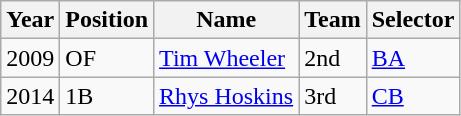<table class="wikitable">
<tr>
<th>Year</th>
<th>Position</th>
<th>Name</th>
<th>Team</th>
<th>Selector</th>
</tr>
<tr>
<td>2009</td>
<td>OF</td>
<td><a href='#'>Tim Wheeler</a></td>
<td>2nd</td>
<td><a href='#'>BA</a></td>
</tr>
<tr>
<td>2014</td>
<td>1B</td>
<td><a href='#'>Rhys Hoskins</a></td>
<td>3rd</td>
<td><a href='#'>CB</a></td>
</tr>
</table>
